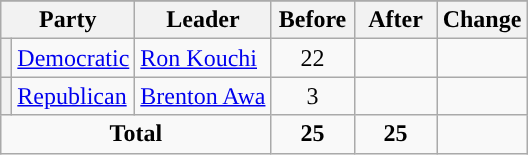<table class="wikitable" style="text-align:center;">
<tr>
</tr>
<tr>
<th colspan="2">Party</th>
<th>Leader</th>
<th style="width:3em">Before</th>
<th style="width:3em">After</th>
<th style="width:3em">Change</th>
</tr>
<tr>
<th style="background-color:"></th>
<td style="text-align:left;"><a href='#'>Democratic</a></td>
<td style="text-align:left;"><a href='#'>Ron Kouchi</a></td>
<td>22</td>
<td></td>
<td></td>
</tr>
<tr>
<th style="background-color:"></th>
<td style="text-align:left;"><a href='#'>Republican</a></td>
<td style="text-align:left;"><a href='#'>Brenton Awa</a></td>
<td>3</td>
<td></td>
<td></td>
</tr>
<tr>
<td colspan="3"><strong>Total</strong></td>
<td><strong>25</strong></td>
<td><strong>25</strong></td>
<td></td>
</tr>
</table>
